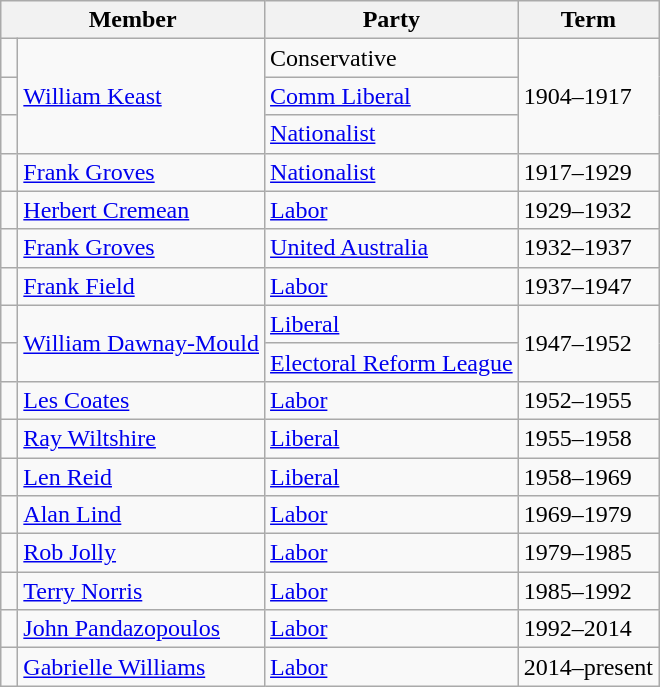<table class="wikitable">
<tr>
<th colspan="2">Member</th>
<th>Party</th>
<th>Term</th>
</tr>
<tr>
<td> </td>
<td rowspan="3"><a href='#'>William Keast</a></td>
<td>Conservative</td>
<td rowspan="3">1904–1917</td>
</tr>
<tr>
<td> </td>
<td><a href='#'>Comm Liberal</a></td>
</tr>
<tr>
<td> </td>
<td><a href='#'>Nationalist</a></td>
</tr>
<tr>
<td> </td>
<td><a href='#'>Frank Groves</a></td>
<td><a href='#'>Nationalist</a></td>
<td>1917–1929</td>
</tr>
<tr>
<td> </td>
<td><a href='#'>Herbert Cremean</a></td>
<td><a href='#'>Labor</a></td>
<td>1929–1932</td>
</tr>
<tr>
<td> </td>
<td><a href='#'>Frank Groves</a></td>
<td><a href='#'>United Australia</a></td>
<td>1932–1937</td>
</tr>
<tr>
<td> </td>
<td><a href='#'>Frank Field</a></td>
<td><a href='#'>Labor</a></td>
<td>1937–1947</td>
</tr>
<tr>
<td> </td>
<td rowspan="2"><a href='#'>William Dawnay-Mould</a></td>
<td><a href='#'>Liberal</a></td>
<td rowspan="2">1947–1952</td>
</tr>
<tr>
<td> </td>
<td><a href='#'>Electoral Reform League</a></td>
</tr>
<tr>
<td> </td>
<td><a href='#'>Les Coates</a></td>
<td><a href='#'>Labor</a></td>
<td>1952–1955</td>
</tr>
<tr>
<td> </td>
<td><a href='#'>Ray Wiltshire</a></td>
<td><a href='#'>Liberal</a></td>
<td>1955–1958</td>
</tr>
<tr>
<td> </td>
<td><a href='#'>Len Reid</a></td>
<td><a href='#'>Liberal</a></td>
<td>1958–1969</td>
</tr>
<tr>
<td> </td>
<td><a href='#'>Alan Lind</a></td>
<td><a href='#'>Labor</a></td>
<td>1969–1979</td>
</tr>
<tr>
<td> </td>
<td><a href='#'>Rob Jolly</a></td>
<td><a href='#'>Labor</a></td>
<td>1979–1985</td>
</tr>
<tr>
<td> </td>
<td><a href='#'>Terry Norris</a></td>
<td><a href='#'>Labor</a></td>
<td>1985–1992</td>
</tr>
<tr>
<td> </td>
<td><a href='#'>John Pandazopoulos</a></td>
<td><a href='#'>Labor</a></td>
<td>1992–2014</td>
</tr>
<tr>
<td> </td>
<td><a href='#'>Gabrielle Williams</a></td>
<td><a href='#'>Labor</a></td>
<td>2014–present</td>
</tr>
</table>
